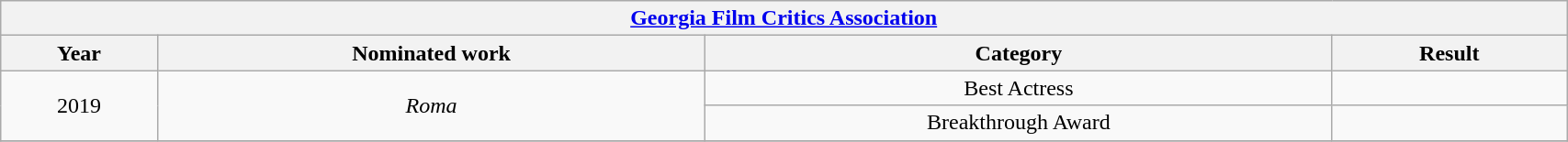<table style="width:90%;" class="wikitable">
<tr>
<th colspan="4" style="text-align:center;"><a href='#'>Georgia Film Critics Association</a></th>
</tr>
<tr>
<th style="width:10%;">Year</th>
<th style="width:35%;">Nominated work</th>
<th style="width:40%;">Category</th>
<th style="width:15%;">Result</th>
</tr>
<tr>
<td rowspan="2" style="text-align:center;">2019</td>
<td rowspan="2" style="text-align:center;"><em>Roma</em></td>
<td style="text-align:center;">Best Actress</td>
<td></td>
</tr>
<tr>
<td style="text-align:center;">Breakthrough Award</td>
<td></td>
</tr>
<tr>
</tr>
</table>
